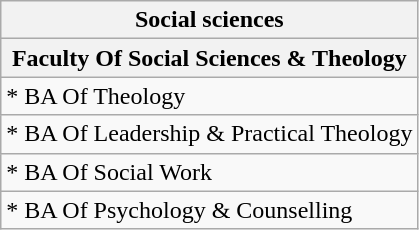<table class="wikitable sortable" "text-align:center">
<tr>
<th colspan=4>Social sciences</th>
</tr>
<tr>
<th>Faculty Of Social Sciences & Theology</th>
</tr>
<tr>
<td>* BA Of Theology</td>
</tr>
<tr>
<td>* BA Of Leadership & Practical Theology</td>
</tr>
<tr>
<td>* BA Of Social Work</td>
</tr>
<tr>
<td>* BA Of Psychology & Counselling</td>
</tr>
</table>
